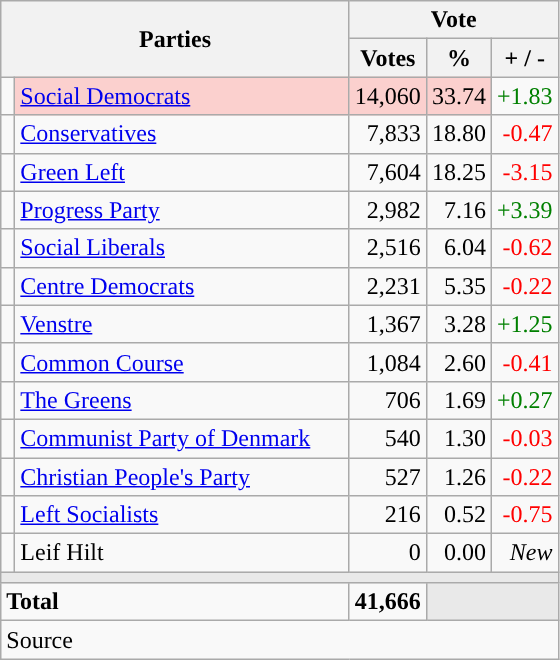<table class="wikitable" style="text-align:right;">
<tr>
<th style="text-align:centre;" rowspan="2" colspan="2" width="225">Parties</th>
<th colspan="3">Vote</th>
</tr>
<tr>
<th width="15">Votes</th>
<th width="15">%</th>
<th width="15">+ / -</th>
</tr>
<tr>
<td width="2" style="color:inherit;background:"></td>
<td bgcolor=#fbd0ce  align="left"><a href='#'>Social Democrats</a></td>
<td bgcolor=#fbd0ce>14,060</td>
<td bgcolor=#fbd0ce>33.74</td>
<td style=color:green;>+1.83</td>
</tr>
<tr>
<td width="2" style="color:inherit;background:"></td>
<td align="left"><a href='#'>Conservatives</a></td>
<td>7,833</td>
<td>18.80</td>
<td style=color:red;>-0.47</td>
</tr>
<tr>
<td width="2" style="color:inherit;background:"></td>
<td align="left"><a href='#'>Green Left</a></td>
<td>7,604</td>
<td>18.25</td>
<td style=color:red;>-3.15</td>
</tr>
<tr>
<td width="2" style="color:inherit;background:"></td>
<td align="left"><a href='#'>Progress Party</a></td>
<td>2,982</td>
<td>7.16</td>
<td style=color:green;>+3.39</td>
</tr>
<tr>
<td width="2" style="color:inherit;background:"></td>
<td align="left"><a href='#'>Social Liberals</a></td>
<td>2,516</td>
<td>6.04</td>
<td style=color:red;>-0.62</td>
</tr>
<tr>
<td width="2" style="color:inherit;background:"></td>
<td align="left"><a href='#'>Centre Democrats</a></td>
<td>2,231</td>
<td>5.35</td>
<td style=color:red;>-0.22</td>
</tr>
<tr>
<td width="2" style="color:inherit;background:"></td>
<td align="left"><a href='#'>Venstre</a></td>
<td>1,367</td>
<td>3.28</td>
<td style=color:green;>+1.25</td>
</tr>
<tr>
<td width="2" style="color:inherit;background:"></td>
<td align="left"><a href='#'>Common Course</a></td>
<td>1,084</td>
<td>2.60</td>
<td style=color:red;>-0.41</td>
</tr>
<tr>
<td width="2" style="color:inherit;background:"></td>
<td align="left"><a href='#'>The Greens</a></td>
<td>706</td>
<td>1.69</td>
<td style=color:green;>+0.27</td>
</tr>
<tr>
<td width="2" style="color:inherit;background:"></td>
<td align="left"><a href='#'>Communist Party of Denmark</a></td>
<td>540</td>
<td>1.30</td>
<td style=color:red;>-0.03</td>
</tr>
<tr>
<td width="2" style="color:inherit;background:"></td>
<td align="left"><a href='#'>Christian People's Party</a></td>
<td>527</td>
<td>1.26</td>
<td style=color:red;>-0.22</td>
</tr>
<tr>
<td width="2" style="color:inherit;background:"></td>
<td align="left"><a href='#'>Left Socialists</a></td>
<td>216</td>
<td>0.52</td>
<td style=color:red;>-0.75</td>
</tr>
<tr>
<td width="2" style="color:inherit;background:"></td>
<td align="left">Leif Hilt</td>
<td>0</td>
<td>0.00</td>
<td><em>New</em></td>
</tr>
<tr>
<td colspan="7" bgcolor="#E9E9E9"></td>
</tr>
<tr>
<td align="left" colspan="2"><strong>Total</strong></td>
<td><strong>41,666</strong></td>
<td bgcolor="#E9E9E9" colspan="2"></td>
</tr>
<tr>
<td align="left" colspan="6">Source</td>
</tr>
</table>
